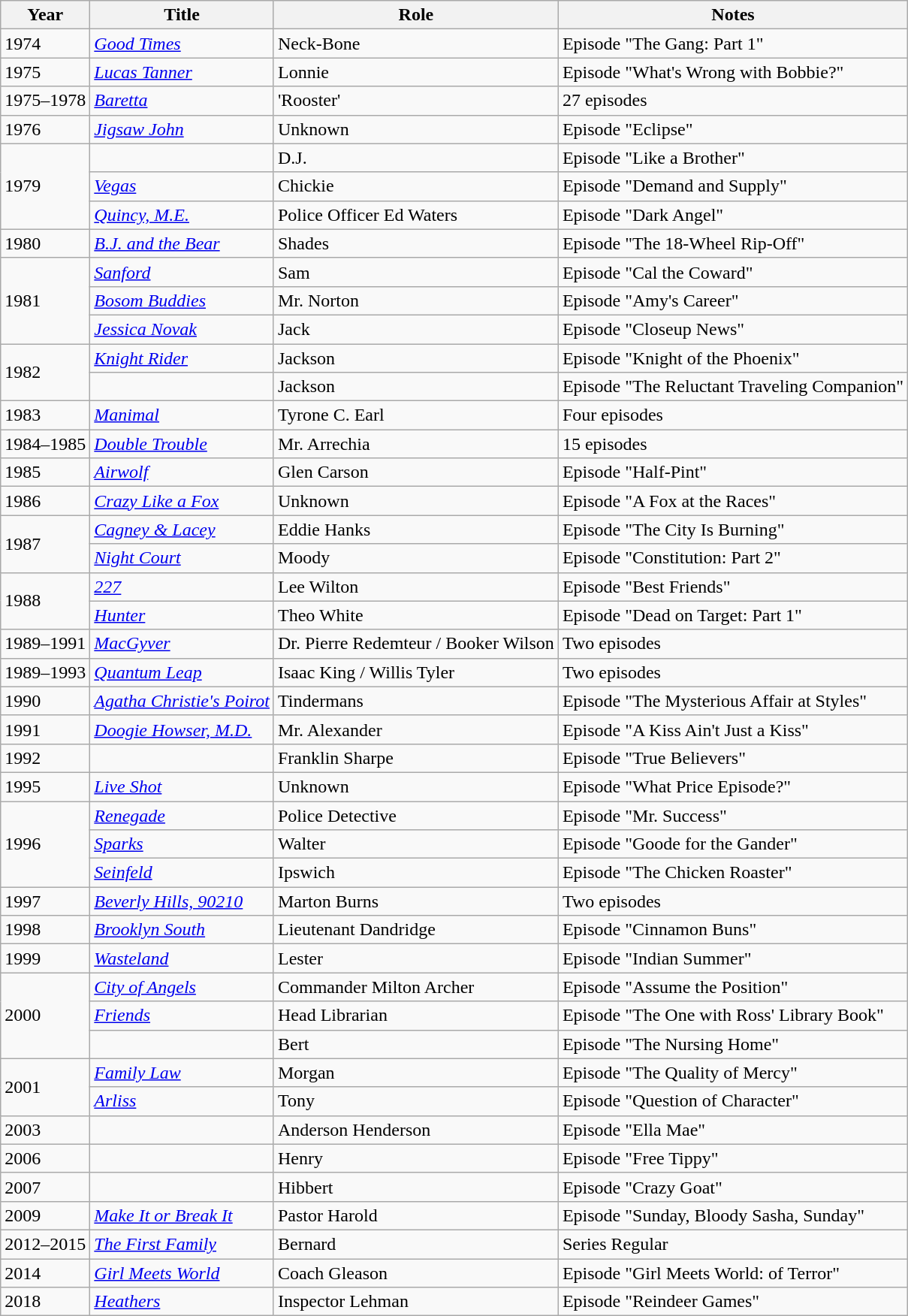<table class="wikitable sortable">
<tr>
<th>Year</th>
<th>Title</th>
<th>Role</th>
<th>Notes</th>
</tr>
<tr>
<td>1974</td>
<td><em><a href='#'>Good Times</a></em></td>
<td>Neck-Bone</td>
<td>Episode "The Gang: Part 1"</td>
</tr>
<tr>
<td>1975</td>
<td><em><a href='#'>Lucas Tanner</a></em></td>
<td>Lonnie</td>
<td>Episode "What's Wrong with Bobbie?"</td>
</tr>
<tr>
<td>1975–1978</td>
<td><em><a href='#'>Baretta</a></em></td>
<td>'Rooster'</td>
<td>27 episodes</td>
</tr>
<tr>
<td>1976</td>
<td><em><a href='#'>Jigsaw John</a></em></td>
<td>Unknown</td>
<td>Episode "Eclipse"</td>
</tr>
<tr>
<td rowspan=3>1979</td>
<td><em></em></td>
<td>D.J.</td>
<td>Episode "Like a Brother"</td>
</tr>
<tr>
<td><em><a href='#'>Vegas</a></em></td>
<td>Chickie</td>
<td>Episode "Demand and Supply"</td>
</tr>
<tr>
<td><em><a href='#'>Quincy, M.E.</a></em></td>
<td>Police Officer Ed Waters</td>
<td>Episode "Dark Angel"</td>
</tr>
<tr>
<td>1980</td>
<td><em><a href='#'>B.J. and the Bear</a></em></td>
<td>Shades</td>
<td>Episode "The 18-Wheel Rip-Off"</td>
</tr>
<tr>
<td rowspan=3>1981</td>
<td><em><a href='#'>Sanford</a></em></td>
<td>Sam</td>
<td>Episode "Cal the Coward"</td>
</tr>
<tr>
<td><em><a href='#'>Bosom Buddies</a></em></td>
<td>Mr. Norton</td>
<td>Episode "Amy's Career"</td>
</tr>
<tr>
<td><em><a href='#'>Jessica Novak</a></em></td>
<td>Jack</td>
<td>Episode "Closeup News"</td>
</tr>
<tr>
<td rowspan=2>1982</td>
<td><em><a href='#'>Knight Rider</a></em></td>
<td>Jackson</td>
<td>Episode "Knight of the Phoenix"</td>
</tr>
<tr>
<td><em></em></td>
<td>Jackson</td>
<td>Episode "The Reluctant Traveling Companion"</td>
</tr>
<tr>
<td>1983</td>
<td><em><a href='#'>Manimal</a></em></td>
<td>Tyrone C. Earl</td>
<td>Four episodes</td>
</tr>
<tr>
<td>1984–1985</td>
<td><em><a href='#'>Double Trouble</a></em></td>
<td>Mr. Arrechia</td>
<td>15 episodes</td>
</tr>
<tr>
<td>1985</td>
<td><em><a href='#'>Airwolf</a></em></td>
<td>Glen Carson</td>
<td>Episode "Half-Pint"</td>
</tr>
<tr>
<td>1986</td>
<td><em><a href='#'>Crazy Like a Fox</a></em></td>
<td>Unknown</td>
<td>Episode "A Fox at the Races"</td>
</tr>
<tr>
<td rowspan=2>1987</td>
<td><em><a href='#'>Cagney & Lacey</a></em></td>
<td>Eddie Hanks</td>
<td>Episode "The City Is Burning"</td>
</tr>
<tr>
<td><em><a href='#'>Night Court</a></em></td>
<td>Moody</td>
<td>Episode "Constitution: Part 2"</td>
</tr>
<tr>
<td rowspan=2>1988</td>
<td><em><a href='#'>227</a></em></td>
<td>Lee Wilton</td>
<td>Episode "Best Friends"</td>
</tr>
<tr>
<td><em><a href='#'>Hunter</a></em></td>
<td>Theo White</td>
<td>Episode "Dead on Target: Part 1"</td>
</tr>
<tr>
<td>1989–1991</td>
<td><em><a href='#'>MacGyver</a></em></td>
<td>Dr. Pierre Redemteur / Booker Wilson</td>
<td>Two episodes</td>
</tr>
<tr>
<td>1989–1993</td>
<td><em><a href='#'>Quantum Leap</a></em></td>
<td>Isaac King / Willis Tyler</td>
<td>Two episodes</td>
</tr>
<tr>
<td>1990</td>
<td><em><a href='#'>Agatha Christie's Poirot</a></em></td>
<td>Tindermans</td>
<td>Episode "The Mysterious Affair at Styles"</td>
</tr>
<tr>
<td>1991</td>
<td><em><a href='#'>Doogie Howser, M.D.</a></em></td>
<td>Mr. Alexander</td>
<td>Episode "A Kiss Ain't Just a Kiss"</td>
</tr>
<tr>
<td>1992</td>
<td><em></em></td>
<td>Franklin Sharpe</td>
<td>Episode "True Believers"</td>
</tr>
<tr>
<td>1995</td>
<td><em><a href='#'>Live Shot</a></em></td>
<td>Unknown</td>
<td>Episode "What Price Episode?"</td>
</tr>
<tr>
<td rowspan=3>1996</td>
<td><em><a href='#'>Renegade</a></em></td>
<td>Police Detective</td>
<td>Episode "Mr. Success"</td>
</tr>
<tr>
<td><em><a href='#'>Sparks</a></em></td>
<td>Walter</td>
<td>Episode "Goode for the Gander"</td>
</tr>
<tr>
<td><em><a href='#'>Seinfeld</a></em></td>
<td>Ipswich</td>
<td>Episode "The Chicken Roaster"</td>
</tr>
<tr>
<td>1997</td>
<td><em><a href='#'>Beverly Hills, 90210</a></em></td>
<td>Marton Burns</td>
<td>Two episodes</td>
</tr>
<tr>
<td>1998</td>
<td><em><a href='#'>Brooklyn South</a></em></td>
<td>Lieutenant Dandridge</td>
<td>Episode "Cinnamon Buns"</td>
</tr>
<tr>
<td>1999</td>
<td><em><a href='#'>Wasteland</a></em></td>
<td>Lester</td>
<td>Episode "Indian Summer"</td>
</tr>
<tr>
<td rowspan=3>2000</td>
<td><em><a href='#'>City of Angels</a></em></td>
<td>Commander Milton Archer</td>
<td>Episode "Assume the Position"</td>
</tr>
<tr>
<td><em><a href='#'>Friends</a></em></td>
<td>Head Librarian</td>
<td>Episode "The One with Ross' Library Book"</td>
</tr>
<tr>
<td><em></em></td>
<td>Bert</td>
<td>Episode "The Nursing Home"</td>
</tr>
<tr>
<td rowspan=2>2001</td>
<td><em><a href='#'>Family Law</a></em></td>
<td>Morgan</td>
<td>Episode "The Quality of Mercy"</td>
</tr>
<tr>
<td><em><a href='#'>Arliss</a></em></td>
<td>Tony</td>
<td>Episode "Question of Character"</td>
</tr>
<tr>
<td>2003</td>
<td><em></em></td>
<td>Anderson Henderson</td>
<td>Episode "Ella Mae"</td>
</tr>
<tr>
<td>2006</td>
<td><em></em></td>
<td>Henry</td>
<td>Episode "Free Tippy"</td>
</tr>
<tr>
<td>2007</td>
<td><em></em></td>
<td>Hibbert</td>
<td>Episode "Crazy Goat"</td>
</tr>
<tr>
<td>2009</td>
<td><em><a href='#'>Make It or Break It</a></em></td>
<td>Pastor Harold</td>
<td>Episode "Sunday, Bloody Sasha, Sunday"</td>
</tr>
<tr>
<td>2012–2015</td>
<td><em><a href='#'>The First Family</a></em></td>
<td>Bernard</td>
<td>Series Regular</td>
</tr>
<tr>
<td>2014</td>
<td><em><a href='#'>Girl Meets World</a></em></td>
<td>Coach Gleason</td>
<td>Episode "Girl Meets World: of Terror"</td>
</tr>
<tr>
<td>2018</td>
<td><em><a href='#'>Heathers</a></em></td>
<td>Inspector Lehman</td>
<td>Episode "Reindeer Games"</td>
</tr>
</table>
